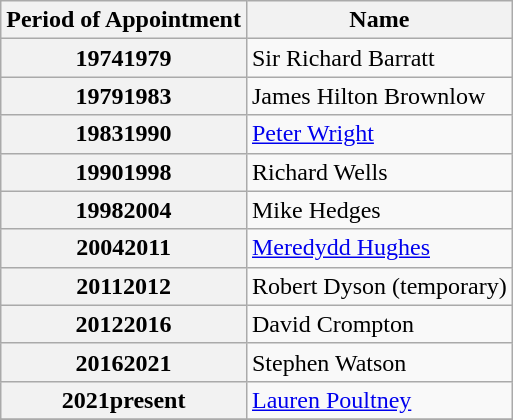<table class="wikitable plainrowheaders">
<tr>
<th scope="col">Period of Appointment</th>
<th scope="col">Name</th>
</tr>
<tr>
<th scope="row">19741979</th>
<td>Sir Richard Barratt</td>
</tr>
<tr>
<th scope="row">19791983</th>
<td>James Hilton Brownlow</td>
</tr>
<tr>
<th scope="row">19831990</th>
<td><a href='#'>Peter Wright</a></td>
</tr>
<tr>
<th scope="row">19901998</th>
<td>Richard Wells</td>
</tr>
<tr>
<th scope="row">19982004</th>
<td>Mike Hedges</td>
</tr>
<tr>
<th scope="row">20042011</th>
<td><a href='#'>Meredydd Hughes</a></td>
</tr>
<tr>
<th scope="row">20112012</th>
<td>Robert Dyson (temporary)</td>
</tr>
<tr>
<th scope="row">20122016</th>
<td>David Crompton</td>
</tr>
<tr>
<th scope="row">20162021</th>
<td>Stephen Watson</td>
</tr>
<tr>
<th scope="row">2021present</th>
<td><a href='#'>Lauren Poultney</a></td>
</tr>
<tr>
</tr>
</table>
